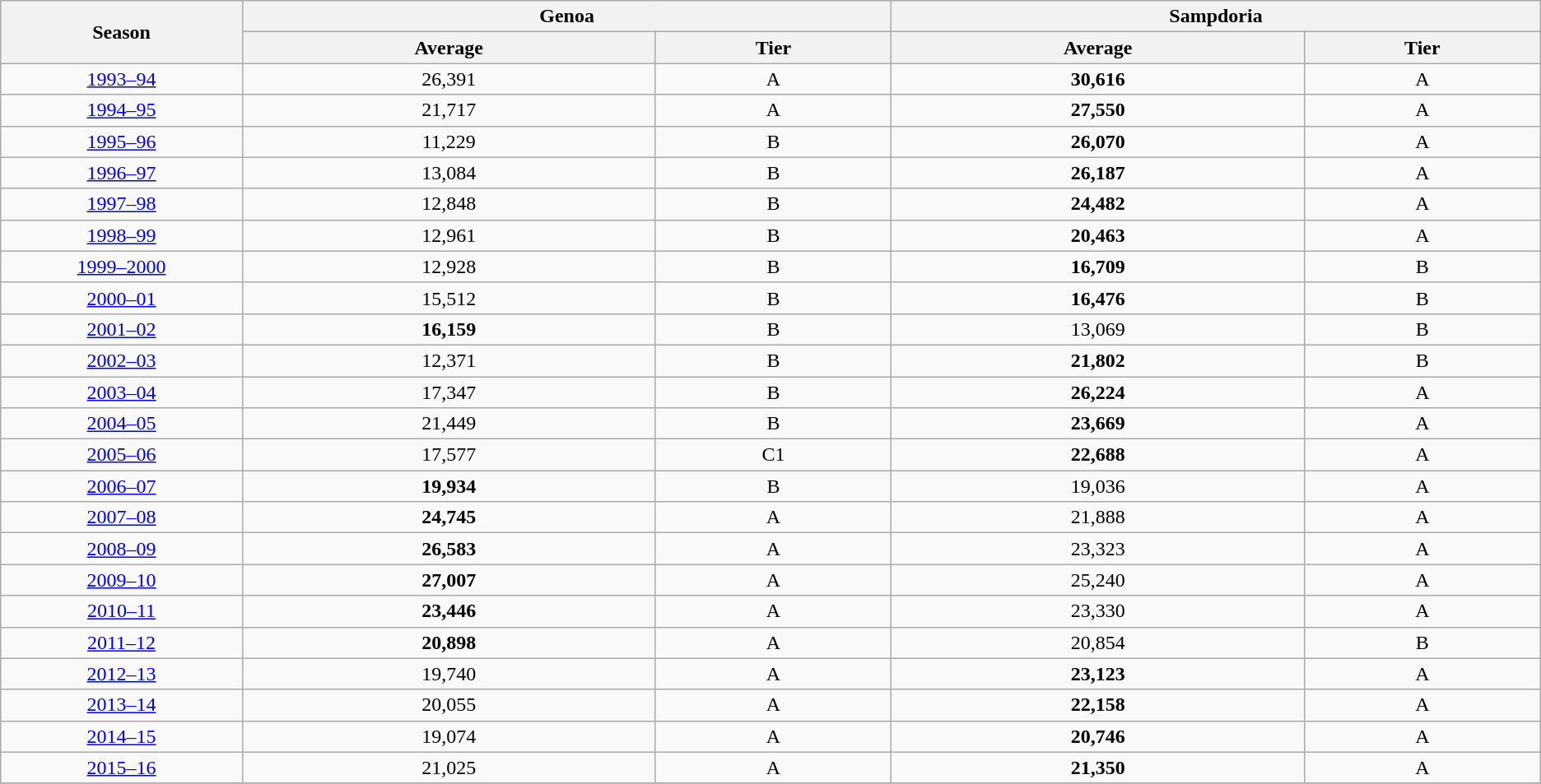<table class="wikitable" style="text-align: center width=15%">
<tr>
<th rowspan=2 width=4%>Season</th>
<th colspan=2>Genoa</th>
<th colspan=2>Sampdoria</th>
</tr>
<tr>
<th width=7%>Average</th>
<th width=4%>Tier</th>
<th width=7%>Average</th>
<th width=4%>Tier</th>
</tr>
<tr>
<td align=center><a href='#'>1993–94</a></td>
<td align=center>26,391</td>
<td align=center>A</td>
<td align=center><strong>30,616</strong></td>
<td align=center>A</td>
</tr>
<tr>
<td align=center><a href='#'>1994–95</a></td>
<td align=center>21,717</td>
<td align=center>A</td>
<td align=center><strong>27,550</strong></td>
<td align=center>A</td>
</tr>
<tr>
<td align=center><a href='#'>1995–96</a></td>
<td align=center>11,229</td>
<td align=center>B</td>
<td align=center><strong>26,070</strong></td>
<td align=center>A</td>
</tr>
<tr>
<td align=center><a href='#'>1996–97</a></td>
<td align=center>13,084</td>
<td align=center>B</td>
<td align=center><strong>26,187</strong></td>
<td align=center>A</td>
</tr>
<tr>
<td align=center><a href='#'>1997–98</a></td>
<td align=center>12,848</td>
<td align=center>B</td>
<td align=center><strong>24,482</strong></td>
<td align=center>A</td>
</tr>
<tr>
<td align=center><a href='#'>1998–99</a></td>
<td align=center>12,961</td>
<td align=center>B</td>
<td align=center><strong>20,463</strong></td>
<td align=center>A</td>
</tr>
<tr>
<td align=center><a href='#'>1999–2000</a></td>
<td align=center>12,928</td>
<td align=center>B</td>
<td align=center><strong>16,709</strong></td>
<td align=center>B</td>
</tr>
<tr>
<td align=center><a href='#'>2000–01</a></td>
<td align=center>15,512</td>
<td align=center>B</td>
<td align=center><strong>16,476</strong></td>
<td align=center>B</td>
</tr>
<tr>
<td align=center><a href='#'>2001–02</a></td>
<td align=center><strong>16,159</strong></td>
<td align=center>B</td>
<td align=center>13,069</td>
<td align=center>B</td>
</tr>
<tr>
<td align=center><a href='#'>2002–03</a></td>
<td align=center>12,371</td>
<td align=center>B</td>
<td align=center><strong>21,802</strong></td>
<td align=center>B</td>
</tr>
<tr>
<td align=center><a href='#'>2003–04</a></td>
<td align=center>17,347</td>
<td align=center>B</td>
<td align=center><strong>26,224</strong></td>
<td align=center>A</td>
</tr>
<tr>
<td align=center><a href='#'>2004–05</a></td>
<td align=center>21,449</td>
<td align=center>B</td>
<td align=center><strong>23,669</strong></td>
<td align=center>A</td>
</tr>
<tr>
<td align=center><a href='#'>2005–06</a></td>
<td align=center>17,577</td>
<td align=center>C1</td>
<td align=center><strong>22,688</strong></td>
<td align=center>A</td>
</tr>
<tr>
<td align=center><a href='#'>2006–07</a></td>
<td align=center><strong>19,934</strong></td>
<td align=center>B</td>
<td align=center>19,036</td>
<td align=center>A</td>
</tr>
<tr>
<td align=center><a href='#'>2007–08</a></td>
<td align=center><strong>24,745</strong></td>
<td align=center>A</td>
<td align=center>21,888</td>
<td align=center>A</td>
</tr>
<tr>
<td align=center><a href='#'>2008–09</a></td>
<td align=center><strong>26,583</strong></td>
<td align=center>A</td>
<td align=center>23,323</td>
<td align=center>A</td>
</tr>
<tr>
<td align=center><a href='#'>2009–10</a></td>
<td align=center><strong>27,007</strong></td>
<td align=center>A</td>
<td align=center>25,240</td>
<td align=center>A</td>
</tr>
<tr>
<td align=center><a href='#'>2010–11</a></td>
<td align=center><strong>23,446</strong></td>
<td align=center>A</td>
<td align=center>23,330</td>
<td align=center>A</td>
</tr>
<tr>
<td align=center><a href='#'>2011–12</a></td>
<td align=center><strong>20,898</strong></td>
<td align=center>A</td>
<td align=center>20,854</td>
<td align=center>B</td>
</tr>
<tr>
<td align=center><a href='#'>2012–13</a></td>
<td align=center>19,740</td>
<td align=center>A</td>
<td align=center><strong>23,123</strong></td>
<td align=center>A</td>
</tr>
<tr>
<td align=center><a href='#'>2013–14</a></td>
<td align=center>20,055</td>
<td align=center>A</td>
<td align=center><strong>22,158</strong></td>
<td align=center>A</td>
</tr>
<tr>
<td align=center><a href='#'>2014–15</a></td>
<td align=center>19,074</td>
<td align=center>A</td>
<td align=center><strong>20,746</strong></td>
<td align=center>A</td>
</tr>
<tr>
<td align=center><a href='#'>2015–16</a></td>
<td align=center>21,025</td>
<td align=center>A</td>
<td align=center><strong>21,350</strong></td>
<td align=center>A</td>
</tr>
<tr>
</tr>
</table>
